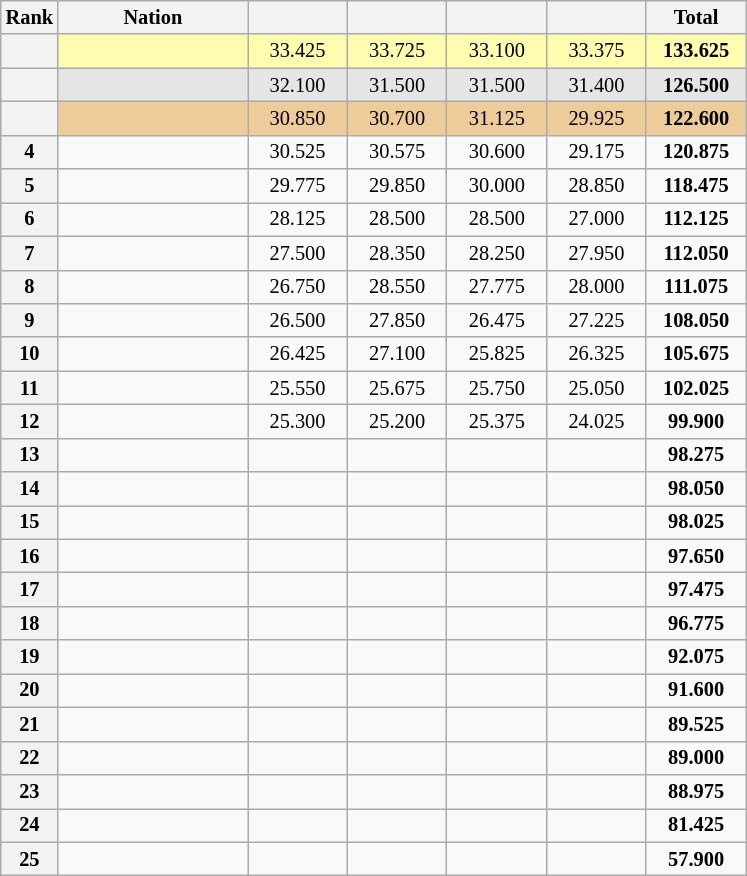<table class="wikitable sortable" style="text-align:center; font-size:85%">
<tr>
<th scope="col" style="width:20px;">Rank</th>
<th ! scope="col" style="width:120px;">Nation</th>
<th ! scope="col" style="width:60px;"></th>
<th ! scope="col" style="width:60px;"></th>
<th ! scope="col" style="width:60px;"></th>
<th ! scope="col" style="width:60px;"></th>
<th ! scope="col" style="width:60px;">Total</th>
</tr>
<tr style="background:#fffcaf;">
<th scope=row style="text-align:center"></th>
<td align=left></td>
<td>33.425</td>
<td>33.725</td>
<td>33.100</td>
<td>33.375</td>
<td><strong>133.625</strong></td>
</tr>
<tr style="background:#e5e5e5;">
<th scope=row style="text-align:center"></th>
<td align=left></td>
<td>32.100</td>
<td>31.500</td>
<td>31.500</td>
<td>31.400</td>
<td><strong>126.500</strong></td>
</tr>
<tr style="background:#ec9;">
<th scope=row style="text-align:center"></th>
<td align=left></td>
<td>30.850</td>
<td>30.700</td>
<td>31.125</td>
<td>29.925</td>
<td><strong>122.600</strong></td>
</tr>
<tr>
<th scope=row style="text-align:center">4</th>
<td align=left></td>
<td>30.525</td>
<td>30.575</td>
<td>30.600</td>
<td>29.175</td>
<td><strong>120.875</strong></td>
</tr>
<tr>
<th scope=row style="text-align:center">5</th>
<td align=left></td>
<td>29.775</td>
<td>29.850</td>
<td>30.000</td>
<td>28.850</td>
<td><strong>118.475</strong></td>
</tr>
<tr>
<th scope=row style="text-align:center">6</th>
<td align=left></td>
<td>28.125</td>
<td>28.500</td>
<td>28.500</td>
<td>27.000</td>
<td><strong>112.125</strong></td>
</tr>
<tr>
<th scope=row style="text-align:center">7</th>
<td align=left></td>
<td>27.500</td>
<td>28.350</td>
<td>28.250</td>
<td>27.950</td>
<td><strong>112.050</strong></td>
</tr>
<tr>
<th scope=row style="text-align:center">8</th>
<td align=left></td>
<td>26.750</td>
<td>28.550</td>
<td>27.775</td>
<td>28.000</td>
<td><strong>111.075</strong></td>
</tr>
<tr>
<th scope=row style="text-align:center">9</th>
<td align=left></td>
<td>26.500</td>
<td>27.850</td>
<td>26.475</td>
<td>27.225</td>
<td><strong>108.050</strong></td>
</tr>
<tr>
<th scope=row style="text-align:center">10</th>
<td align=left></td>
<td>26.425</td>
<td>27.100</td>
<td>25.825</td>
<td>26.325</td>
<td><strong>105.675</strong></td>
</tr>
<tr>
<th scope=row style="text-align:center">11</th>
<td align=left></td>
<td>25.550</td>
<td>25.675</td>
<td>25.750</td>
<td>25.050</td>
<td><strong>102.025</strong></td>
</tr>
<tr>
<th scope=row style="text-align:center">12</th>
<td align=left></td>
<td>25.300</td>
<td>25.200</td>
<td>25.375</td>
<td>24.025</td>
<td><strong>99.900</strong></td>
</tr>
<tr>
<th scope=row style="text-align:center">13</th>
<td align=left></td>
<td></td>
<td></td>
<td></td>
<td></td>
<td><strong>98.275</strong></td>
</tr>
<tr>
<th scope=row style="text-align:center">14</th>
<td align=left></td>
<td></td>
<td></td>
<td></td>
<td></td>
<td><strong>98.050</strong></td>
</tr>
<tr>
<th scope=row style="text-align:center">15</th>
<td align=left></td>
<td></td>
<td></td>
<td></td>
<td></td>
<td><strong>98.025</strong></td>
</tr>
<tr>
<th scope=row style="text-align:center">16</th>
<td align=left></td>
<td></td>
<td></td>
<td></td>
<td></td>
<td><strong>97.650</strong></td>
</tr>
<tr>
<th scope=row style="text-align:center">17</th>
<td align=left></td>
<td></td>
<td></td>
<td></td>
<td></td>
<td><strong>97.475</strong></td>
</tr>
<tr>
<th scope=row style="text-align:center">18</th>
<td align=left></td>
<td></td>
<td></td>
<td></td>
<td></td>
<td><strong>96.775</strong></td>
</tr>
<tr>
<th scope=row style="text-align:center">19</th>
<td align=left></td>
<td></td>
<td></td>
<td></td>
<td></td>
<td><strong>92.075</strong></td>
</tr>
<tr>
<th scope=row style="text-align:center">20</th>
<td align=left></td>
<td></td>
<td></td>
<td></td>
<td></td>
<td><strong>91.600</strong></td>
</tr>
<tr>
<th scope=row style="text-align:center">21</th>
<td align=left></td>
<td></td>
<td></td>
<td></td>
<td></td>
<td><strong>89.525</strong></td>
</tr>
<tr>
<th scope=row style="text-align:center">22</th>
<td align=left></td>
<td></td>
<td></td>
<td></td>
<td></td>
<td><strong>89.000</strong></td>
</tr>
<tr>
<th scope=row style="text-align:center">23</th>
<td align=left></td>
<td></td>
<td></td>
<td></td>
<td></td>
<td><strong>88.975</strong></td>
</tr>
<tr>
<th scope=row style="text-align:center">24</th>
<td align=left></td>
<td></td>
<td></td>
<td></td>
<td></td>
<td><strong>81.425</strong></td>
</tr>
<tr>
<th scope=row style="text-align:center">25</th>
<td align=left></td>
<td></td>
<td></td>
<td></td>
<td></td>
<td><strong>57.900</strong></td>
</tr>
</table>
